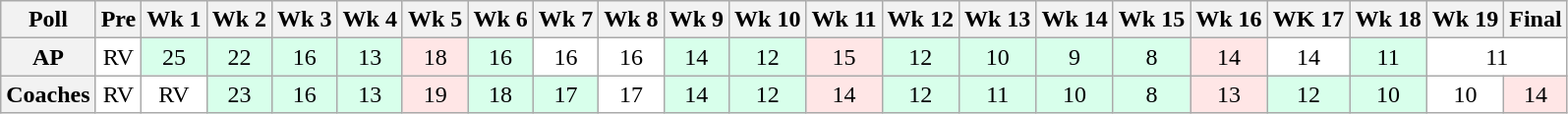<table class="wikitable" style="white-space:nowrap;">
<tr>
<th>Poll</th>
<th>Pre</th>
<th>Wk 1</th>
<th>Wk 2</th>
<th>Wk 3</th>
<th>Wk 4</th>
<th>Wk 5</th>
<th>Wk 6</th>
<th>Wk 7</th>
<th>Wk 8</th>
<th>Wk 9</th>
<th>Wk 10</th>
<th>Wk 11</th>
<th>Wk 12</th>
<th>Wk 13</th>
<th>Wk 14</th>
<th>Wk 15</th>
<th>Wk 16</th>
<th>WK 17</th>
<th>Wk 18</th>
<th>Wk 19</th>
<th>Final</th>
</tr>
<tr style="text-align:center;">
<th>AP</th>
<td style="background:#FFF;">RV</td>
<td style="background:#D8FFEB;">25</td>
<td style="background:#D8FFEB;">22</td>
<td style="background:#D8FFEB;">16</td>
<td style="background:#D8FFEB;">13</td>
<td style="background:#FFE6E6;">18</td>
<td style="background:#D8FFEB;">16</td>
<td style="background:#FFF;">16</td>
<td style="background:#FFF;">16</td>
<td style="background:#D8FFEB;">14</td>
<td style="background:#D8FFEB;">12</td>
<td style="background:#FFE6E6;">15</td>
<td style="background:#D8FFEB;">12</td>
<td style="background:#D8FFEB;">10</td>
<td style="background:#D8FFEB;">9</td>
<td style="background:#D8FFEB;">8</td>
<td style="background:#FFE6E6;">14</td>
<td style="background:#FFF;">14</td>
<td style="background:#D8FFEB;">11</td>
<td colspan=2 style="background:#FFF;">11</td>
</tr>
<tr style="text-align:center;">
<th>Coaches</th>
<td style="background:#FFF;">RV</td>
<td style="background:#FFF;">RV</td>
<td style="background:#D8FFEB;">23</td>
<td style="background:#D8FFEB;">16</td>
<td style="background:#D8FFEB;">13</td>
<td style="background:#FFE6E6;">19</td>
<td style="background:#D8FFEB;">18</td>
<td style="background:#D8FFEB;">17</td>
<td style="background:#FFF;">17</td>
<td style="background:#D8FFEB;">14</td>
<td style="background:#D8FFEB;">12</td>
<td style="background:#FFE6E6;">14</td>
<td style="background:#D8FFEB;">12</td>
<td style="background:#D8FFEB;">11</td>
<td style="background:#D8FFEB;">10</td>
<td style="background:#D8FFEB;">8</td>
<td style="background:#FFE6E6;">13</td>
<td style="background:#D8FFEB;">12</td>
<td style="background:#D8FFEB;">10</td>
<td style="background:#FFF;">10</td>
<td style="background:#FFE6E6;">14</td>
</tr>
</table>
